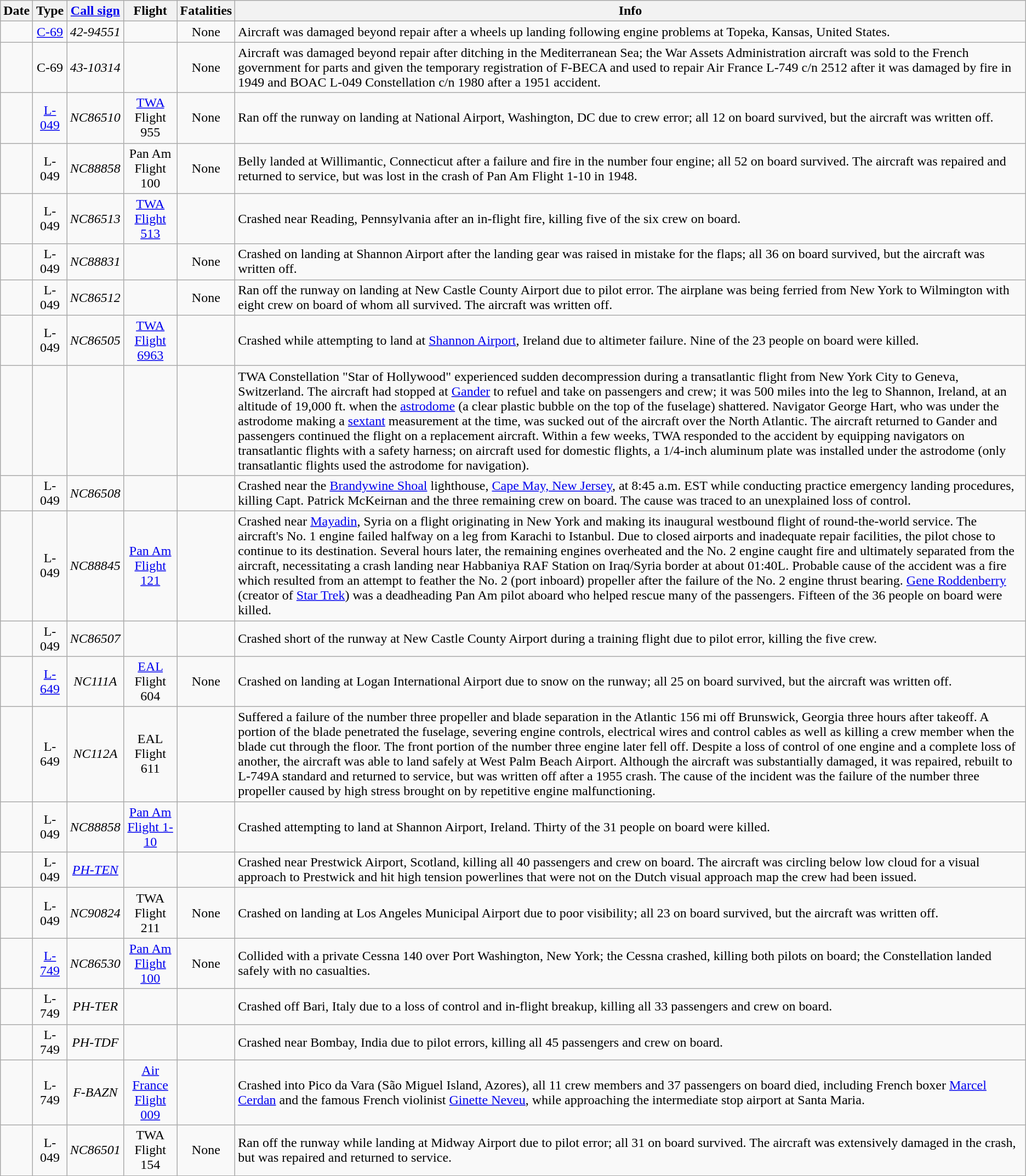<table class="wikitable sortable">
<tr>
<th>Date</th>
<th>Type</th>
<th><a href='#'>Call sign</a></th>
<th>Flight</th>
<th>Fatalities</th>
<th>Info</th>
</tr>
<tr>
<td></td>
<td style="text-align: center;"><a href='#'>C-69</a></td>
<td style="text-align: center;"><em>42-94551</em></td>
<td></td>
<td style="text-align: center;">None</td>
<td>Aircraft was damaged beyond repair after a wheels up landing following engine problems at Topeka, Kansas, United States.</td>
</tr>
<tr>
<td></td>
<td style="text-align: center;">C-69</td>
<td style="text-align: center;"><em>43-10314</em></td>
<td></td>
<td style="text-align: center;">None</td>
<td>Aircraft was damaged beyond repair after ditching in the Mediterranean Sea; the War Assets Administration aircraft was sold to the French government for parts and given the temporary registration of F-BECA and used to repair Air France L-749 c/n 2512 after it was damaged by fire in 1949 and BOAC L-049 Constellation c/n 1980 after a 1951 accident.</td>
</tr>
<tr>
<td></td>
<td style="text-align: center;"><a href='#'>L-049</a></td>
<td style="text-align: center;"><em>NC86510</em></td>
<td style="text-align: center;"><a href='#'>TWA</a> Flight 955</td>
<td style="text-align: center;">None</td>
<td>Ran off the runway on landing at National Airport, Washington, DC due to crew error; all 12 on board survived, but the aircraft was written off.</td>
</tr>
<tr>
<td></td>
<td style="text-align: center;">L-049</td>
<td style="text-align: center;"><em>NC88858</em></td>
<td style="text-align: center;">Pan Am Flight 100</td>
<td style="text-align: center;">None</td>
<td>Belly landed at Willimantic, Connecticut after a failure and fire in the number four engine; all 52 on board survived. The aircraft was repaired and returned to service, but was lost in the crash of Pan Am Flight 1-10 in 1948.</td>
</tr>
<tr>
<td></td>
<td style="text-align: center;">L-049</td>
<td style="text-align: center;"><em>NC86513</em></td>
<td style="text-align: center;"><a href='#'>TWA Flight 513</a></td>
<td style="text-align: center;"></td>
<td>Crashed near Reading, Pennsylvania after an in-flight fire, killing five of the six crew on board.</td>
</tr>
<tr>
<td></td>
<td style="text-align: center;">L-049</td>
<td style="text-align: center;"><em>NC88831</em></td>
<td></td>
<td style="text-align: center;">None</td>
<td>Crashed on landing at Shannon Airport after the landing gear was raised in mistake for the flaps; all 36 on board survived, but the aircraft was written off.</td>
</tr>
<tr>
<td></td>
<td style="text-align: center;">L-049</td>
<td style="text-align: center;"><em>NC86512</em></td>
<td></td>
<td style="text-align: center;">None</td>
<td>Ran off the runway on landing at New Castle County Airport due to pilot error. The airplane was being ferried from New York to Wilmington with eight crew on board of whom all survived. The aircraft was written off.</td>
</tr>
<tr>
<td></td>
<td style="text-align: center;">L-049</td>
<td style="text-align: center;"><em>NC86505</em></td>
<td style="text-align: center;"><a href='#'>TWA Flight 6963</a></td>
<td style="text-align: center;"></td>
<td>Crashed while attempting to land at <a href='#'>Shannon Airport</a>, Ireland due to altimeter failure. Nine of the 23 people on board were killed.</td>
</tr>
<tr>
<td></td>
<td></td>
<td></td>
<td></td>
<td style="text-align: center;"></td>
<td>TWA Constellation "Star of Hollywood" experienced sudden decompression during a transatlantic flight from New York City to Geneva, Switzerland. The aircraft had stopped at <a href='#'>Gander</a> to refuel and take on passengers and crew; it was 500 miles into the leg to Shannon, Ireland, at an altitude of 19,000 ft. when the <a href='#'>astrodome</a> (a clear plastic bubble on the top of the fuselage) shattered. Navigator George Hart, who was under the astrodome making a <a href='#'>sextant</a> measurement at the time, was sucked out of the aircraft over the North Atlantic. The aircraft returned to Gander and passengers continued the flight on a replacement aircraft. Within a few weeks, TWA responded to the accident by equipping navigators on transatlantic flights with a safety harness; on aircraft used for domestic flights, a 1/4-inch aluminum plate was installed under the astrodome (only transatlantic flights used the astrodome for navigation).</td>
</tr>
<tr>
<td></td>
<td style="text-align: center;">L-049</td>
<td style="text-align: center;"><em>NC86508</em></td>
<td></td>
<td style="text-align: center;"></td>
<td>Crashed near the <a href='#'>Brandywine Shoal</a> lighthouse, <a href='#'>Cape May, New Jersey</a>, at 8:45 a.m. EST while conducting practice emergency landing procedures, killing Capt. Patrick McKeirnan and the three remaining crew on board. The cause was traced to an unexplained loss of control.</td>
</tr>
<tr>
<td></td>
<td style="text-align: center;">L-049</td>
<td style="text-align: center;"><em>NC88845</em></td>
<td style="text-align: center;"><a href='#'>Pan Am Flight 121</a></td>
<td style="text-align: center;"></td>
<td>Crashed near <a href='#'>Mayadin</a>, Syria on a flight originating in New York and making its inaugural westbound flight of round-the-world service. The aircraft's No. 1 engine failed halfway on a leg from Karachi to Istanbul. Due to closed airports and inadequate repair facilities, the pilot chose to continue to its destination. Several hours later, the remaining engines overheated and the No. 2 engine caught fire and ultimately separated from the aircraft, necessitating a crash landing near Habbaniya RAF Station on Iraq/Syria border at about 01:40L. Probable cause of the accident was a fire which resulted from an attempt to feather the No. 2 (port inboard) propeller after the failure of the No. 2 engine thrust bearing. <a href='#'>Gene Roddenberry</a> (creator of <a href='#'>Star Trek</a>) was a deadheading Pan Am pilot aboard who helped rescue many of the passengers. Fifteen of the 36 people on board were killed.</td>
</tr>
<tr>
<td></td>
<td style="text-align: center;">L-049</td>
<td style="text-align: center;"><em>NC86507</em></td>
<td></td>
<td style="text-align: center;"></td>
<td>Crashed short of the runway at New Castle County Airport during a training flight due to pilot error, killing the five crew.</td>
</tr>
<tr>
<td></td>
<td style="text-align: center;"><a href='#'>L-649</a></td>
<td style="text-align: center;"><em>NC111A</em></td>
<td style="text-align: center;"><a href='#'>EAL</a> Flight 604</td>
<td style="text-align: center;">None</td>
<td>Crashed on landing at Logan International Airport due to snow on the runway; all 25 on board survived, but the aircraft was written off.</td>
</tr>
<tr>
<td></td>
<td style="text-align: center;">L-649</td>
<td style="text-align: center;"><em>NC112A</em></td>
<td style="text-align: center;">EAL Flight 611</td>
<td style="text-align: center;"></td>
<td>Suffered a failure of the number three propeller and blade separation in the Atlantic 156 mi off Brunswick, Georgia three hours after takeoff. A portion of the blade penetrated the fuselage, severing engine controls, electrical wires and control cables as well as killing a crew member when the blade cut through the floor. The front portion of the number three engine later fell off. Despite a loss of control of one engine and a complete loss of another, the aircraft was able to land safely at West Palm Beach Airport. Although the aircraft was substantially damaged, it was repaired, rebuilt to L-749A standard and returned to service, but was written off after a 1955 crash. The cause of the incident was the failure of the number three propeller caused by high stress brought on by repetitive engine malfunctioning.</td>
</tr>
<tr>
<td></td>
<td style="text-align: center;">L-049</td>
<td style="text-align: center;"><em>NC88858</em></td>
<td style="text-align: center;"><a href='#'>Pan Am Flight 1-10</a></td>
<td style="text-align: center;"></td>
<td>Crashed attempting to land at Shannon Airport, Ireland. Thirty of the 31 people on board were killed.</td>
</tr>
<tr>
<td></td>
<td style="text-align: center;">L-049</td>
<td style="text-align: center;"><em><a href='#'>PH-TEN</a></em></td>
<td></td>
<td style="text-align: center;"></td>
<td>Crashed near Prestwick Airport, Scotland, killing all 40 passengers and crew on board. The aircraft was circling below low cloud for a visual approach to Prestwick and hit high tension powerlines that were not on the Dutch visual approach map the crew had been issued.</td>
</tr>
<tr>
<td></td>
<td style="text-align: center;">L-049</td>
<td style="text-align: center;"><em>NC90824</em></td>
<td style="text-align: center;">TWA Flight 211</td>
<td style="text-align: center;">None</td>
<td>Crashed on landing at Los Angeles Municipal Airport due to poor visibility; all 23 on board survived, but the aircraft was written off.</td>
</tr>
<tr>
<td></td>
<td style="text-align: center;"><a href='#'>L-749</a></td>
<td style="text-align: center;"><em>NC86530</em></td>
<td style="text-align: center;"><a href='#'>Pan Am Flight 100</a></td>
<td style="text-align: center;">None</td>
<td>Collided with a private Cessna 140 over Port Washington, New York; the Cessna crashed, killing both pilots on board; the Constellation landed safely with no casualties.</td>
</tr>
<tr>
<td></td>
<td style="text-align: center;">L-749</td>
<td style="text-align: center;"><em>PH-TER</em></td>
<td></td>
<td style="text-align: center;"></td>
<td>Crashed off Bari, Italy due to a loss of control and in-flight breakup, killing all 33 passengers and crew on board.</td>
</tr>
<tr>
<td></td>
<td style="text-align: center;">L-749</td>
<td style="text-align: center;"><em>PH-TDF</em></td>
<td></td>
<td style="text-align: center;"></td>
<td>Crashed near Bombay, India due to pilot errors, killing all 45 passengers and crew on board.</td>
</tr>
<tr>
<td></td>
<td style="text-align: center;">L-749</td>
<td style="text-align: center;"><em>F-BAZN</em></td>
<td style="text-align: center;"><a href='#'>Air France Flight 009</a></td>
<td style="text-align: center;"></td>
<td>Crashed into Pico da Vara (São Miguel Island, Azores), all 11 crew members and 37 passengers on board died, including French boxer <a href='#'>Marcel Cerdan</a> and the famous French violinist <a href='#'>Ginette Neveu</a>, while approaching the intermediate stop airport at Santa Maria.</td>
</tr>
<tr>
<td></td>
<td style="text-align: center;">L-049</td>
<td style="text-align: center;"><em>NC86501</em></td>
<td style="text-align: center;">TWA Flight 154</td>
<td style="text-align: center;">None</td>
<td>Ran off the runway while landing at Midway Airport due to pilot error; all 31 on board survived. The aircraft was extensively damaged in the crash, but was repaired and returned to service.</td>
</tr>
</table>
